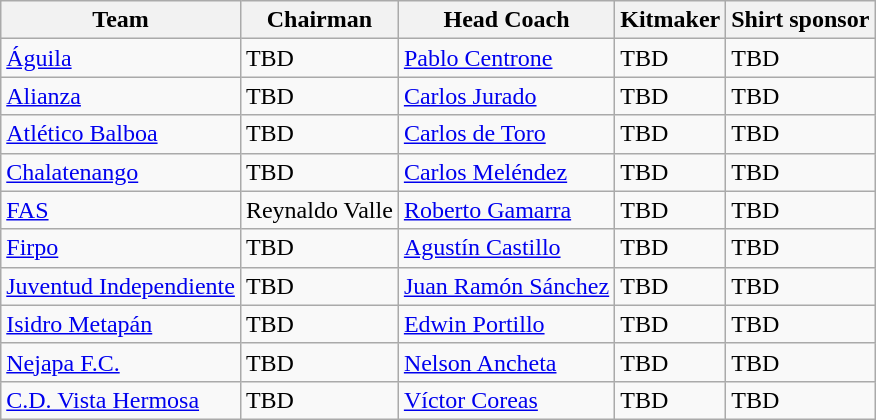<table class="wikitable sortable" style="text-align: left;">
<tr>
<th>Team</th>
<th>Chairman</th>
<th>Head Coach</th>
<th>Kitmaker</th>
<th>Shirt sponsor</th>
</tr>
<tr>
<td><a href='#'>Águila</a></td>
<td> TBD</td>
<td> <a href='#'>Pablo Centrone</a></td>
<td>TBD</td>
<td>TBD</td>
</tr>
<tr>
<td><a href='#'>Alianza</a></td>
<td> TBD</td>
<td> <a href='#'>Carlos Jurado</a></td>
<td>TBD</td>
<td>TBD</td>
</tr>
<tr>
<td><a href='#'>Atlético Balboa</a></td>
<td> TBD</td>
<td> <a href='#'>Carlos de Toro</a></td>
<td>TBD</td>
<td>TBD</td>
</tr>
<tr>
<td><a href='#'>Chalatenango</a></td>
<td> TBD</td>
<td> <a href='#'>Carlos Meléndez</a></td>
<td>TBD</td>
<td>TBD</td>
</tr>
<tr>
<td><a href='#'>FAS</a></td>
<td> Reynaldo Valle</td>
<td> <a href='#'>Roberto Gamarra</a></td>
<td>TBD</td>
<td>TBD</td>
</tr>
<tr>
<td><a href='#'>Firpo</a></td>
<td> TBD</td>
<td> <a href='#'>Agustín Castillo</a></td>
<td>TBD</td>
<td>TBD</td>
</tr>
<tr>
<td><a href='#'>Juventud Independiente</a></td>
<td> TBD</td>
<td> <a href='#'>Juan Ramón Sánchez</a></td>
<td>TBD</td>
<td>TBD</td>
</tr>
<tr>
<td><a href='#'>Isidro Metapán</a></td>
<td> TBD</td>
<td> <a href='#'>Edwin Portillo</a></td>
<td>TBD</td>
<td>TBD</td>
</tr>
<tr>
<td><a href='#'>Nejapa F.C.</a></td>
<td> TBD</td>
<td> <a href='#'>Nelson Ancheta</a></td>
<td>TBD</td>
<td>TBD</td>
</tr>
<tr>
<td><a href='#'>C.D. Vista Hermosa</a></td>
<td> TBD</td>
<td> <a href='#'>Víctor Coreas</a></td>
<td>TBD</td>
<td>TBD</td>
</tr>
</table>
